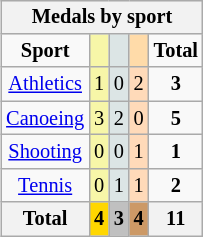<table class=wikitable style="font-size:85%; float:right;text-align:center">
<tr bgcolor=EFEFEF>
<th colspan=7>Medals by sport</th>
</tr>
<tr>
<td><strong>Sport</strong></td>
<td bgcolor=F7F6A8></td>
<td bgcolor=DCE5E5></td>
<td bgcolor=FFDBA9></td>
<td><strong>Total</strong></td>
</tr>
<tr>
<td><a href='#'>Athletics</a></td>
<td bgcolor=F7F6A8>1</td>
<td bgcolor=DCE5E5>0</td>
<td bgcolor=FFDAB9>2</td>
<td><strong>3</strong></td>
</tr>
<tr>
<td><a href='#'>Canoeing</a></td>
<td bgcolor=F7F6A8>3</td>
<td bgcolor=DCE5E5>2</td>
<td bgcolor=FFDAB9>0</td>
<td><strong>5</strong></td>
</tr>
<tr>
<td><a href='#'>Shooting</a></td>
<td bgcolor=F7F6A8>0</td>
<td bgcolor=DCE5E5>0</td>
<td bgcolor=FFDAB9>1</td>
<td><strong>1</strong></td>
</tr>
<tr>
<td><a href='#'>Tennis</a></td>
<td bgcolor=F7F6A8>0</td>
<td bgcolor=DCE5E5>1</td>
<td bgcolor=FFDAB9>1</td>
<td><strong>2</strong></td>
</tr>
<tr>
<th>Total</th>
<th style=background:gold>4</th>
<th style=background:silver>3</th>
<th style=background:#C96>4</th>
<th>11</th>
</tr>
</table>
